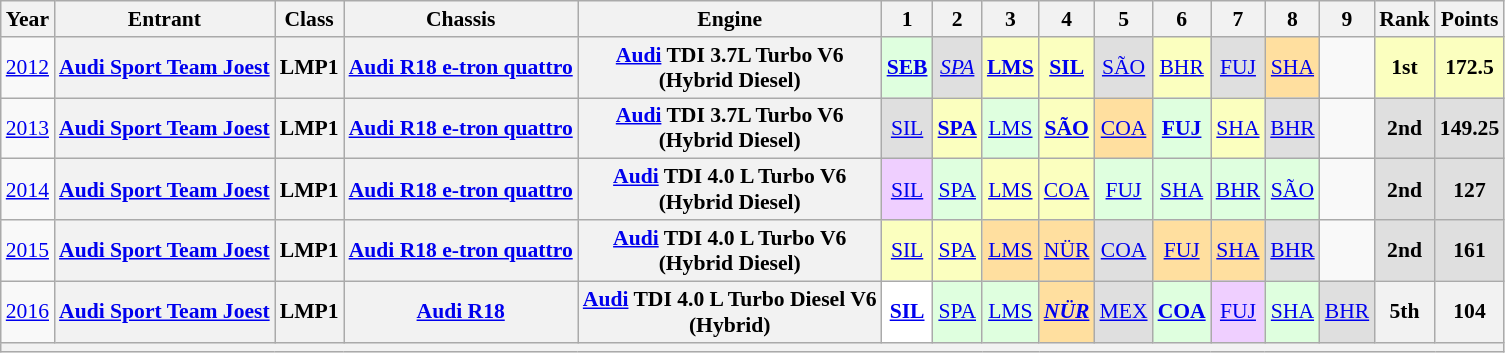<table class="wikitable" style="text-align:center; font-size:90%">
<tr>
<th>Year</th>
<th>Entrant</th>
<th>Class</th>
<th>Chassis</th>
<th>Engine</th>
<th>1</th>
<th>2</th>
<th>3</th>
<th>4</th>
<th>5</th>
<th>6</th>
<th>7</th>
<th>8</th>
<th>9</th>
<th>Rank</th>
<th>Points</th>
</tr>
<tr>
<td><a href='#'>2012</a></td>
<th><a href='#'>Audi Sport Team Joest</a></th>
<th>LMP1</th>
<th><a href='#'>Audi R18 e-tron quattro</a></th>
<th><a href='#'>Audi</a> TDI 3.7L Turbo V6<br> (Hybrid Diesel)</th>
<td style="background:#DFFFDF;"><strong><a href='#'>SEB</a></strong><br></td>
<td style="background:#DFDFDF;"><em><a href='#'>SPA</a></em><br></td>
<td style="background:#FBFFBF;"><strong><a href='#'>LMS</a></strong><br></td>
<td style="background:#FBFFBF;"><strong><a href='#'>SIL</a></strong><br></td>
<td style="background:#DFDFDF;"><a href='#'>SÃO</a><br></td>
<td style="background:#FBFFBF;"><a href='#'>BHR</a><br></td>
<td style="background:#DFDFDF;"><a href='#'>FUJ</a><br></td>
<td style="background:#ffdf9f;"><a href='#'>SHA</a><br></td>
<td></td>
<th style="background:#FBFFBF;">1st</th>
<th style="background:#FBFFBF;">172.5</th>
</tr>
<tr>
<td><a href='#'>2013</a></td>
<th><a href='#'>Audi Sport Team Joest</a></th>
<th>LMP1</th>
<th><a href='#'>Audi R18 e-tron quattro</a></th>
<th><a href='#'>Audi</a> TDI 3.7L Turbo V6<br> (Hybrid Diesel)</th>
<td style="background:#DFDFDF;"><a href='#'>SIL</a><br></td>
<td style="background:#FBFFBF;"><strong><a href='#'>SPA</a></strong><br></td>
<td style="background:#DFFFDF;"><a href='#'>LMS</a><br></td>
<td style="background:#FBFFBF;"><strong><a href='#'>SÃO</a></strong><br></td>
<td style="background:#FFDF9F;"><a href='#'>COA</a><br></td>
<td style="background:#DFFFDF;"><strong><a href='#'>FUJ</a></strong><br></td>
<td style="background:#FBFFBF;"><a href='#'>SHA</a><br></td>
<td style="background:#DFDFDF;"><a href='#'>BHR</a><br></td>
<td></td>
<th style="background:#DFDFDF;">2nd</th>
<th style="background:#DFDFDF;">149.25</th>
</tr>
<tr>
<td><a href='#'>2014</a></td>
<th><a href='#'>Audi Sport Team Joest</a></th>
<th>LMP1</th>
<th><a href='#'>Audi R18 e-tron quattro</a></th>
<th><a href='#'>Audi</a> TDI 4.0 L Turbo V6<br> (Hybrid Diesel)</th>
<td style="background:#EFCFFF;"><a href='#'>SIL</a><br></td>
<td style="background:#DFFFDF;"><a href='#'>SPA</a><br></td>
<td style="background:#FBFFBF;"><a href='#'>LMS</a><br></td>
<td style="background:#FBFFBF;"><a href='#'>COA</a><br></td>
<td style="background:#DFFFDF;"><a href='#'>FUJ</a><br></td>
<td style="background:#DFFFDF;"><a href='#'>SHA</a><br></td>
<td style="background:#DFFFDF;"><a href='#'>BHR</a><br></td>
<td style="background:#DFFFDF;"><a href='#'>SÃO</a><br></td>
<td></td>
<th style="background:#DFDFDF;">2nd</th>
<th style="background:#DFDFDF;">127</th>
</tr>
<tr>
<td><a href='#'>2015</a></td>
<th><a href='#'>Audi Sport Team Joest</a></th>
<th>LMP1</th>
<th><a href='#'>Audi R18 e-tron quattro</a></th>
<th><a href='#'>Audi</a> TDI 4.0 L Turbo V6<br> (Hybrid Diesel)</th>
<td style="background:#FBFFBF;"><a href='#'>SIL</a><br></td>
<td style="background:#FBFFBF;"><a href='#'>SPA</a><br></td>
<td style="background:#FFDF9F;"><a href='#'>LMS</a><br></td>
<td style="background:#FFDF9F;"><a href='#'>NÜR</a><br></td>
<td style="background:#DFDFDF;"><a href='#'>COA</a><br></td>
<td style="background:#FFDF9F;"><a href='#'>FUJ</a><br></td>
<td style="background:#FFDF9F;"><a href='#'>SHA</a><br></td>
<td style="background:#DFDFDF;"><a href='#'>BHR</a><br></td>
<td></td>
<th style="background:#DFDFDF;">2nd</th>
<th style="background:#DFDFDF;">161</th>
</tr>
<tr>
<td><a href='#'>2016</a></td>
<th><a href='#'>Audi Sport Team Joest</a></th>
<th>LMP1</th>
<th><a href='#'>Audi R18</a></th>
<th><a href='#'>Audi</a> TDI 4.0 L Turbo Diesel V6<br>(Hybrid)</th>
<td style="background:#FFFFFF;"><strong><a href='#'>SIL</a></strong><br></td>
<td style="background:#DFFFDF;"><a href='#'>SPA</a><br></td>
<td style="background:#DFFFDF;"><a href='#'>LMS</a><br></td>
<td style="background:#FFDF9F;"><strong><em><a href='#'>NÜR</a></em></strong><br></td>
<td style="background:#DFDFDF;"><a href='#'>MEX</a><br></td>
<td style="background:#DFFFDF;"><strong><a href='#'>COA</a></strong><br></td>
<td style="background:#EFCFFF;"><a href='#'>FUJ</a><br></td>
<td style="background:#DFFFDF;"><a href='#'>SHA</a><br></td>
<td style="background:#DFDFDF;"><a href='#'>BHR</a><br></td>
<th>5th</th>
<th>104</th>
</tr>
<tr>
<th colspan="16"></th>
</tr>
</table>
